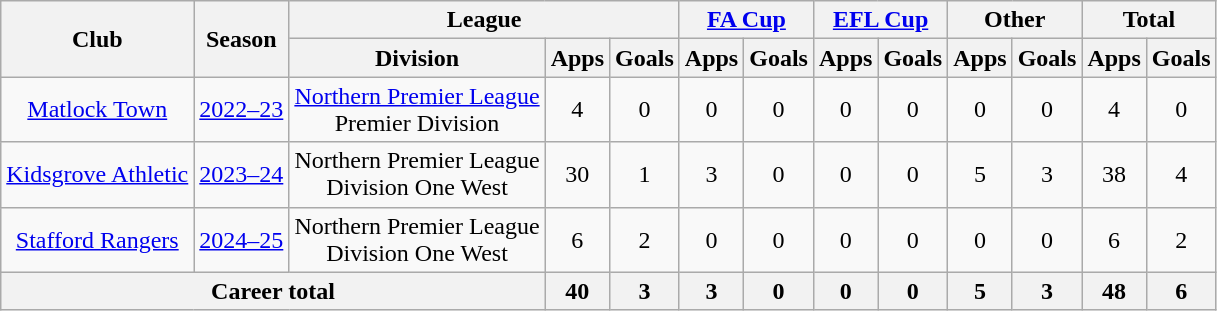<table class="wikitable" style="text-align:center;">
<tr>
<th rowspan="2">Club</th>
<th rowspan="2">Season</th>
<th colspan="3">League</th>
<th colspan="2"><a href='#'>FA Cup</a></th>
<th colspan="2"><a href='#'>EFL Cup</a></th>
<th colspan="2">Other</th>
<th colspan="2">Total</th>
</tr>
<tr>
<th>Division</th>
<th>Apps</th>
<th>Goals</th>
<th>Apps</th>
<th>Goals</th>
<th>Apps</th>
<th>Goals</th>
<th>Apps</th>
<th>Goals</th>
<th>Apps</th>
<th>Goals</th>
</tr>
<tr>
<td><a href='#'>Matlock Town</a></td>
<td><a href='#'>2022–23</a></td>
<td><a href='#'>Northern Premier League</a><br>Premier Division</td>
<td>4</td>
<td>0</td>
<td>0</td>
<td>0</td>
<td>0</td>
<td>0</td>
<td>0</td>
<td>0</td>
<td>4</td>
<td>0</td>
</tr>
<tr>
<td><a href='#'>Kidsgrove Athletic</a></td>
<td><a href='#'>2023–24</a></td>
<td>Northern Premier League<br>Division One West</td>
<td>30</td>
<td>1</td>
<td>3</td>
<td>0</td>
<td>0</td>
<td>0</td>
<td>5</td>
<td>3</td>
<td>38</td>
<td>4</td>
</tr>
<tr>
<td><a href='#'>Stafford Rangers</a></td>
<td><a href='#'>2024–25</a></td>
<td>Northern Premier League<br>Division One West</td>
<td>6</td>
<td>2</td>
<td>0</td>
<td>0</td>
<td>0</td>
<td>0</td>
<td>0</td>
<td>0</td>
<td>6</td>
<td>2</td>
</tr>
<tr>
<th colspan="3">Career total</th>
<th>40</th>
<th>3</th>
<th>3</th>
<th>0</th>
<th>0</th>
<th>0</th>
<th>5</th>
<th>3</th>
<th>48</th>
<th>6</th>
</tr>
</table>
